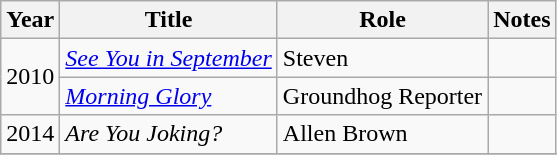<table class="wikitable sortable">
<tr>
<th>Year</th>
<th>Title</th>
<th>Role</th>
<th class="unsortable">Notes</th>
</tr>
<tr>
<td rowspan="2">2010</td>
<td><em><a href='#'>See You in September</a></em></td>
<td>Steven</td>
<td></td>
</tr>
<tr>
<td><em><a href='#'>Morning Glory</a></em></td>
<td>Groundhog Reporter</td>
<td></td>
</tr>
<tr>
<td>2014</td>
<td><em>Are You Joking?</em></td>
<td>Allen Brown</td>
<td></td>
</tr>
<tr>
</tr>
</table>
